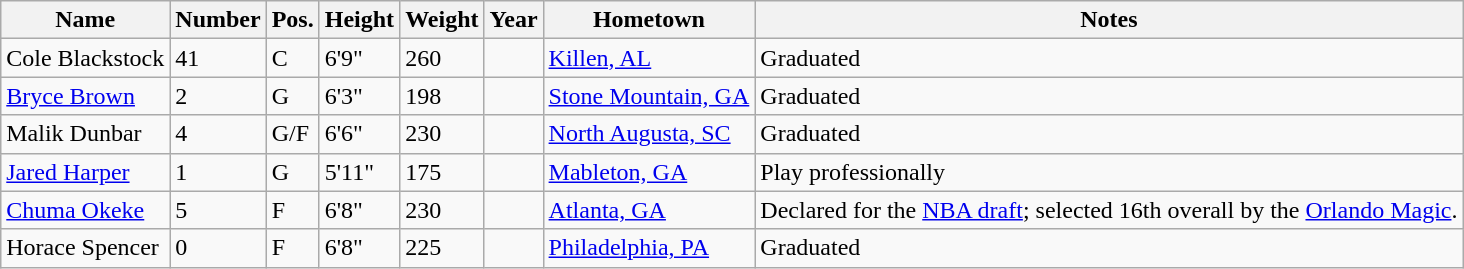<table class="wikitable sortable" border="1">
<tr>
<th>Name</th>
<th>Number</th>
<th>Pos.</th>
<th>Height</th>
<th>Weight</th>
<th>Year</th>
<th>Hometown</th>
<th class="unsortable">Notes</th>
</tr>
<tr>
<td>Cole Blackstock</td>
<td>41</td>
<td>C</td>
<td>6'9"</td>
<td>260</td>
<td></td>
<td><a href='#'>Killen, AL</a></td>
<td>Graduated</td>
</tr>
<tr>
<td><a href='#'>Bryce Brown</a></td>
<td>2</td>
<td>G</td>
<td>6'3"</td>
<td>198</td>
<td></td>
<td><a href='#'>Stone Mountain, GA</a></td>
<td>Graduated</td>
</tr>
<tr>
<td>Malik Dunbar</td>
<td>4</td>
<td>G/F</td>
<td>6'6"</td>
<td>230</td>
<td></td>
<td><a href='#'>North Augusta, SC</a></td>
<td>Graduated</td>
</tr>
<tr>
<td><a href='#'>Jared Harper</a></td>
<td>1</td>
<td>G</td>
<td>5'11"</td>
<td>175</td>
<td></td>
<td><a href='#'>Mableton, GA</a></td>
<td>Play professionally</td>
</tr>
<tr>
<td><a href='#'>Chuma Okeke</a></td>
<td>5</td>
<td>F</td>
<td>6'8"</td>
<td>230</td>
<td></td>
<td><a href='#'>Atlanta, GA</a></td>
<td>Declared for the <a href='#'>NBA draft</a>; selected 16th overall by the <a href='#'>Orlando Magic</a>.</td>
</tr>
<tr>
<td>Horace Spencer</td>
<td>0</td>
<td>F</td>
<td>6'8"</td>
<td>225</td>
<td></td>
<td><a href='#'>Philadelphia, PA</a></td>
<td>Graduated</td>
</tr>
</table>
